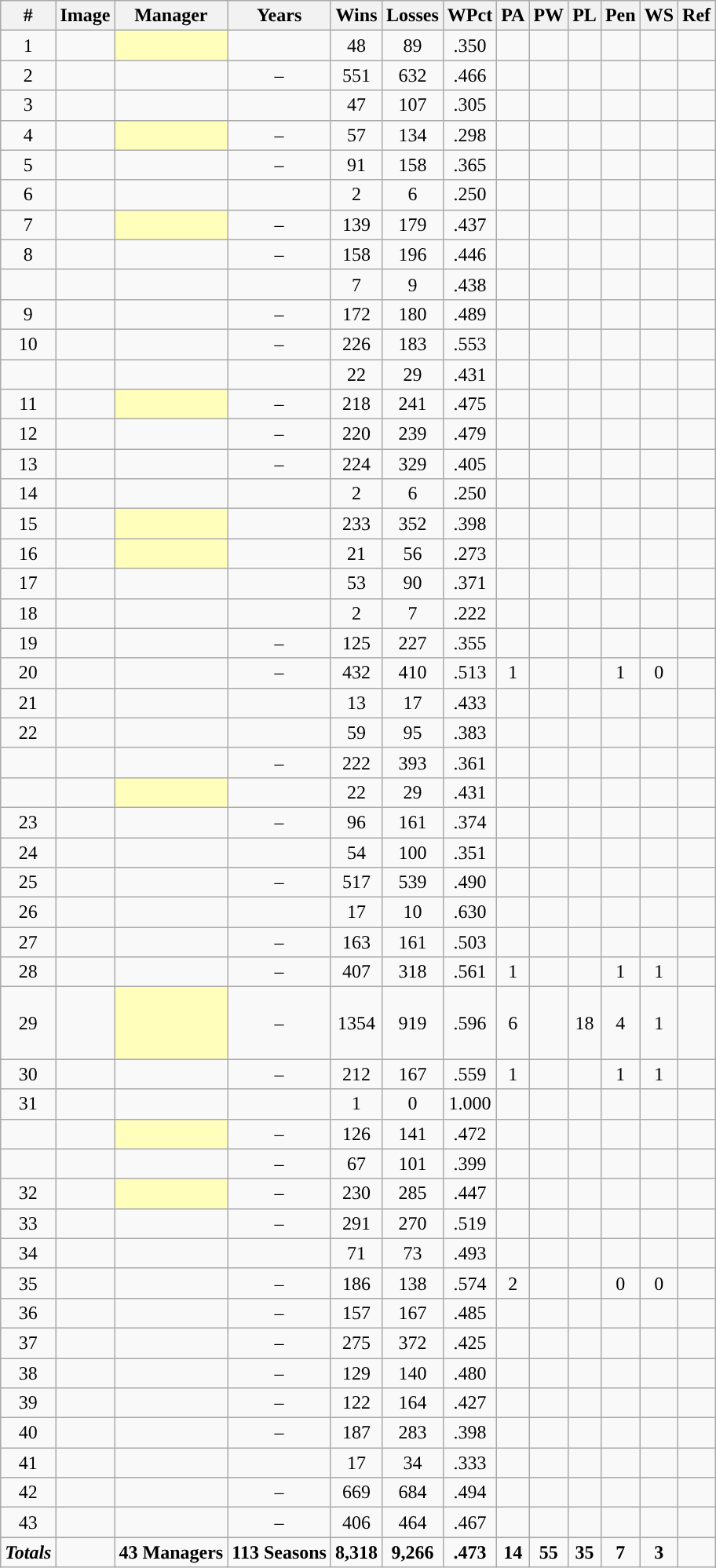<table class="wikitable sortable" style="text-align:center">
<tr>
<th class="unsortable">#</th>
<th>Image</th>
<th>Manager</th>
<th>Years</th>
<th>Wins</th>
<th>Losses</th>
<th>WPct</th>
<th>PA</th>
<th>PW</th>
<th>PL</th>
<th>Pen</th>
<th>WS</th>
<th class="unsortable">Ref</th>
</tr>
<tr>
<td>1</td>
<td></td>
<td bgcolor="#ffffbb"></td>
<td></td>
<td>48</td>
<td>89</td>
<td>.350</td>
<td></td>
<td></td>
<td></td>
<td></td>
<td></td>
<td></td>
</tr>
<tr>
<td>2</td>
<td></td>
<td></td>
<td>–</td>
<td>551</td>
<td>632</td>
<td>.466</td>
<td></td>
<td></td>
<td></td>
<td></td>
<td></td>
<td></td>
</tr>
<tr>
<td>3</td>
<td></td>
<td></td>
<td></td>
<td>47</td>
<td>107</td>
<td>.305</td>
<td></td>
<td></td>
<td></td>
<td></td>
<td></td>
<td></td>
</tr>
<tr>
<td>4</td>
<td></td>
<td bgcolor="#ffffbb"></td>
<td>–</td>
<td>57</td>
<td>134</td>
<td>.298</td>
<td></td>
<td></td>
<td></td>
<td></td>
<td></td>
<td></td>
</tr>
<tr>
<td>5</td>
<td></td>
<td></td>
<td>–</td>
<td>91</td>
<td>158</td>
<td>.365</td>
<td></td>
<td></td>
<td></td>
<td></td>
<td></td>
<td></td>
</tr>
<tr>
<td>6</td>
<td></td>
<td></td>
<td></td>
<td>2</td>
<td>6</td>
<td>.250</td>
<td></td>
<td></td>
<td></td>
<td></td>
<td></td>
<td></td>
</tr>
<tr>
<td>7</td>
<td></td>
<td bgcolor="#ffffbb"></td>
<td>–</td>
<td>139</td>
<td>179</td>
<td>.437</td>
<td></td>
<td></td>
<td></td>
<td></td>
<td></td>
<td></td>
</tr>
<tr>
<td>8</td>
<td></td>
<td></td>
<td>–</td>
<td>158</td>
<td>196</td>
<td>.446</td>
<td></td>
<td></td>
<td></td>
<td></td>
<td></td>
<td></td>
</tr>
<tr>
<td></td>
<td></td>
<td></td>
<td></td>
<td>7</td>
<td>9</td>
<td>.438</td>
<td></td>
<td></td>
<td></td>
<td></td>
<td></td>
<td></td>
</tr>
<tr>
<td>9</td>
<td></td>
<td></td>
<td>–</td>
<td>172</td>
<td>180</td>
<td>.489</td>
<td></td>
<td></td>
<td></td>
<td></td>
<td></td>
<td></td>
</tr>
<tr>
<td>10</td>
<td></td>
<td></td>
<td>–</td>
<td>226</td>
<td>183</td>
<td>.553</td>
<td></td>
<td></td>
<td></td>
<td></td>
<td></td>
<td></td>
</tr>
<tr>
<td></td>
<td></td>
<td></td>
<td></td>
<td>22</td>
<td>29</td>
<td>.431</td>
<td></td>
<td></td>
<td></td>
<td></td>
<td></td>
<td></td>
</tr>
<tr>
<td>11</td>
<td></td>
<td bgcolor="#ffffbb"></td>
<td>–</td>
<td>218</td>
<td>241</td>
<td>.475</td>
<td></td>
<td></td>
<td></td>
<td></td>
<td></td>
<td></td>
</tr>
<tr>
<td>12</td>
<td></td>
<td></td>
<td>–</td>
<td>220</td>
<td>239</td>
<td>.479</td>
<td></td>
<td></td>
<td></td>
<td></td>
<td></td>
<td></td>
</tr>
<tr>
<td>13</td>
<td></td>
<td></td>
<td>–</td>
<td>224</td>
<td>329</td>
<td>.405</td>
<td></td>
<td></td>
<td></td>
<td></td>
<td></td>
<td></td>
</tr>
<tr>
<td>14</td>
<td></td>
<td></td>
<td></td>
<td>2</td>
<td>6</td>
<td>.250</td>
<td></td>
<td></td>
<td></td>
<td></td>
<td></td>
<td></td>
</tr>
<tr>
<td>15</td>
<td></td>
<td bgcolor="#ffffbb"></td>
<td></td>
<td>233</td>
<td>352</td>
<td>.398</td>
<td></td>
<td></td>
<td></td>
<td></td>
<td></td>
<td></td>
</tr>
<tr>
<td>16</td>
<td></td>
<td bgcolor="#ffffbb"></td>
<td></td>
<td>21</td>
<td>56</td>
<td>.273</td>
<td></td>
<td></td>
<td></td>
<td></td>
<td></td>
<td></td>
</tr>
<tr>
<td>17</td>
<td></td>
<td></td>
<td></td>
<td>53</td>
<td>90</td>
<td>.371</td>
<td></td>
<td></td>
<td></td>
<td></td>
<td></td>
<td></td>
</tr>
<tr>
<td>18</td>
<td></td>
<td></td>
<td></td>
<td>2</td>
<td>7</td>
<td>.222</td>
<td></td>
<td></td>
<td></td>
<td></td>
<td></td>
<td></td>
</tr>
<tr>
<td>19</td>
<td></td>
<td></td>
<td>–</td>
<td>125</td>
<td>227</td>
<td>.355</td>
<td></td>
<td></td>
<td></td>
<td></td>
<td></td>
<td></td>
</tr>
<tr>
<td>20</td>
<td></td>
<td></td>
<td>–</td>
<td>432</td>
<td>410</td>
<td>.513</td>
<td>1</td>
<td></td>
<td></td>
<td>1</td>
<td>0</td>
<td></td>
</tr>
<tr>
<td>21</td>
<td></td>
<td></td>
<td></td>
<td>13</td>
<td>17</td>
<td>.433</td>
<td></td>
<td></td>
<td></td>
<td></td>
<td></td>
<td></td>
</tr>
<tr>
<td>22</td>
<td></td>
<td></td>
<td></td>
<td>59</td>
<td>95</td>
<td>.383</td>
<td></td>
<td></td>
<td></td>
<td></td>
<td></td>
<td></td>
</tr>
<tr>
<td></td>
<td></td>
<td></td>
<td>–</td>
<td>222</td>
<td>393</td>
<td>.361</td>
<td></td>
<td></td>
<td></td>
<td></td>
<td></td>
<td></td>
</tr>
<tr>
<td></td>
<td></td>
<td bgcolor="#ffffbb"></td>
<td></td>
<td>22</td>
<td>29</td>
<td>.431</td>
<td></td>
<td></td>
<td></td>
<td></td>
<td></td>
<td></td>
</tr>
<tr>
<td>23</td>
<td></td>
<td></td>
<td>–</td>
<td>96</td>
<td>161</td>
<td>.374</td>
<td></td>
<td></td>
<td></td>
<td></td>
<td></td>
<td></td>
</tr>
<tr>
<td>24</td>
<td></td>
<td></td>
<td></td>
<td>54</td>
<td>100</td>
<td>.351</td>
<td></td>
<td></td>
<td></td>
<td></td>
<td></td>
<td></td>
</tr>
<tr>
<td>25</td>
<td></td>
<td></td>
<td>–</td>
<td>517</td>
<td>539</td>
<td>.490</td>
<td></td>
<td></td>
<td></td>
<td></td>
<td></td>
<td></td>
</tr>
<tr>
<td>26</td>
<td></td>
<td></td>
<td></td>
<td>17</td>
<td>10</td>
<td>.630</td>
<td></td>
<td></td>
<td></td>
<td></td>
<td></td>
<td></td>
</tr>
<tr>
<td>27</td>
<td></td>
<td></td>
<td>–</td>
<td>163</td>
<td>161</td>
<td>.503</td>
<td></td>
<td></td>
<td></td>
<td></td>
<td></td>
<td></td>
</tr>
<tr>
<td>28</td>
<td></td>
<td></td>
<td>–</td>
<td>407</td>
<td>318</td>
<td>.561</td>
<td>1</td>
<td></td>
<td></td>
<td>1</td>
<td>1</td>
<td></td>
</tr>
<tr>
<td>29</td>
<td></td>
<td bgcolor="#ffffbb"></td>
<td>–</td>
<td>1354</td>
<td>919</td>
<td>.596</td>
<td>6</td>
<td></td>
<td>18</td>
<td>4</td>
<td>1</td>
<td><br><br><br></td>
</tr>
<tr>
<td>30</td>
<td></td>
<td></td>
<td>–</td>
<td>212</td>
<td>167</td>
<td>.559</td>
<td>1</td>
<td></td>
<td></td>
<td>1</td>
<td>1</td>
<td></td>
</tr>
<tr>
<td>31</td>
<td></td>
<td></td>
<td></td>
<td>1</td>
<td>0</td>
<td>1.000</td>
<td></td>
<td></td>
<td></td>
<td></td>
<td></td>
<td></td>
</tr>
<tr>
<td></td>
<td></td>
<td bgcolor="#ffffbb"></td>
<td>–</td>
<td>126</td>
<td>141</td>
<td>.472</td>
<td></td>
<td></td>
<td></td>
<td></td>
<td></td>
<td></td>
</tr>
<tr>
<td></td>
<td></td>
<td></td>
<td>–</td>
<td>67</td>
<td>101</td>
<td>.399</td>
<td></td>
<td></td>
<td></td>
<td></td>
<td></td>
<td></td>
</tr>
<tr>
<td>32</td>
<td></td>
<td bgcolor="#ffffbb"></td>
<td>–</td>
<td>230</td>
<td>285</td>
<td>.447</td>
<td></td>
<td></td>
<td></td>
<td></td>
<td></td>
<td></td>
</tr>
<tr>
<td>33</td>
<td></td>
<td></td>
<td>–</td>
<td>291</td>
<td>270</td>
<td>.519</td>
<td></td>
<td></td>
<td></td>
<td></td>
<td></td>
<td></td>
</tr>
<tr>
<td>34</td>
<td></td>
<td></td>
<td></td>
<td>71</td>
<td>73</td>
<td>.493</td>
<td></td>
<td></td>
<td></td>
<td></td>
<td></td>
<td></td>
</tr>
<tr>
<td>35</td>
<td></td>
<td></td>
<td>–</td>
<td>186</td>
<td>138</td>
<td>.574</td>
<td>2</td>
<td></td>
<td></td>
<td>0</td>
<td>0</td>
<td><br></td>
</tr>
<tr>
<td>36</td>
<td></td>
<td></td>
<td>–</td>
<td>157</td>
<td>167</td>
<td>.485</td>
<td></td>
<td></td>
<td></td>
<td></td>
<td></td>
<td></td>
</tr>
<tr>
<td>37</td>
<td></td>
<td></td>
<td>–</td>
<td>275</td>
<td>372</td>
<td>.425</td>
<td></td>
<td></td>
<td></td>
<td></td>
<td></td>
<td></td>
</tr>
<tr>
<td>38</td>
<td></td>
<td></td>
<td>–</td>
<td>129</td>
<td>140</td>
<td>.480</td>
<td></td>
<td></td>
<td></td>
<td></td>
<td></td>
<td></td>
</tr>
<tr>
<td>39</td>
<td></td>
<td></td>
<td>–</td>
<td>122</td>
<td>164</td>
<td>.427</td>
<td></td>
<td></td>
<td></td>
<td></td>
<td></td>
<td></td>
</tr>
<tr>
<td>40</td>
<td></td>
<td></td>
<td>–</td>
<td>187</td>
<td>283</td>
<td>.398</td>
<td></td>
<td></td>
<td></td>
<td></td>
<td></td>
<td></td>
</tr>
<tr>
<td>41</td>
<td></td>
<td></td>
<td></td>
<td>17</td>
<td>34</td>
<td>.333</td>
<td></td>
<td></td>
<td></td>
<td></td>
<td></td>
<td></td>
</tr>
<tr>
<td>42</td>
<td></td>
<td></td>
<td>–</td>
<td>669</td>
<td>684</td>
<td>.494</td>
<td></td>
<td></td>
<td></td>
<td></td>
<td></td>
<td></td>
</tr>
<tr>
<td>43</td>
<td></td>
<td></td>
<td>–</td>
<td>406</td>
<td>464</td>
<td>.467</td>
<td></td>
<td></td>
<td></td>
<td></td>
<td></td>
<td></td>
</tr>
<tr>
</tr>
<tr class="sortbottom">
<td><strong><em>Totals</em></strong></td>
<td></td>
<td><strong>43 Managers</strong></td>
<td><strong>113 Seasons</strong></td>
<td><strong>8,318</strong></td>
<td><strong>9,266</strong></td>
<td><strong>.473</strong></td>
<td><strong>14</strong></td>
<td><strong>55</strong></td>
<td><strong>35</strong></td>
<td><strong>7</strong></td>
<td><strong>3</strong></td>
<td></td>
</tr>
</table>
